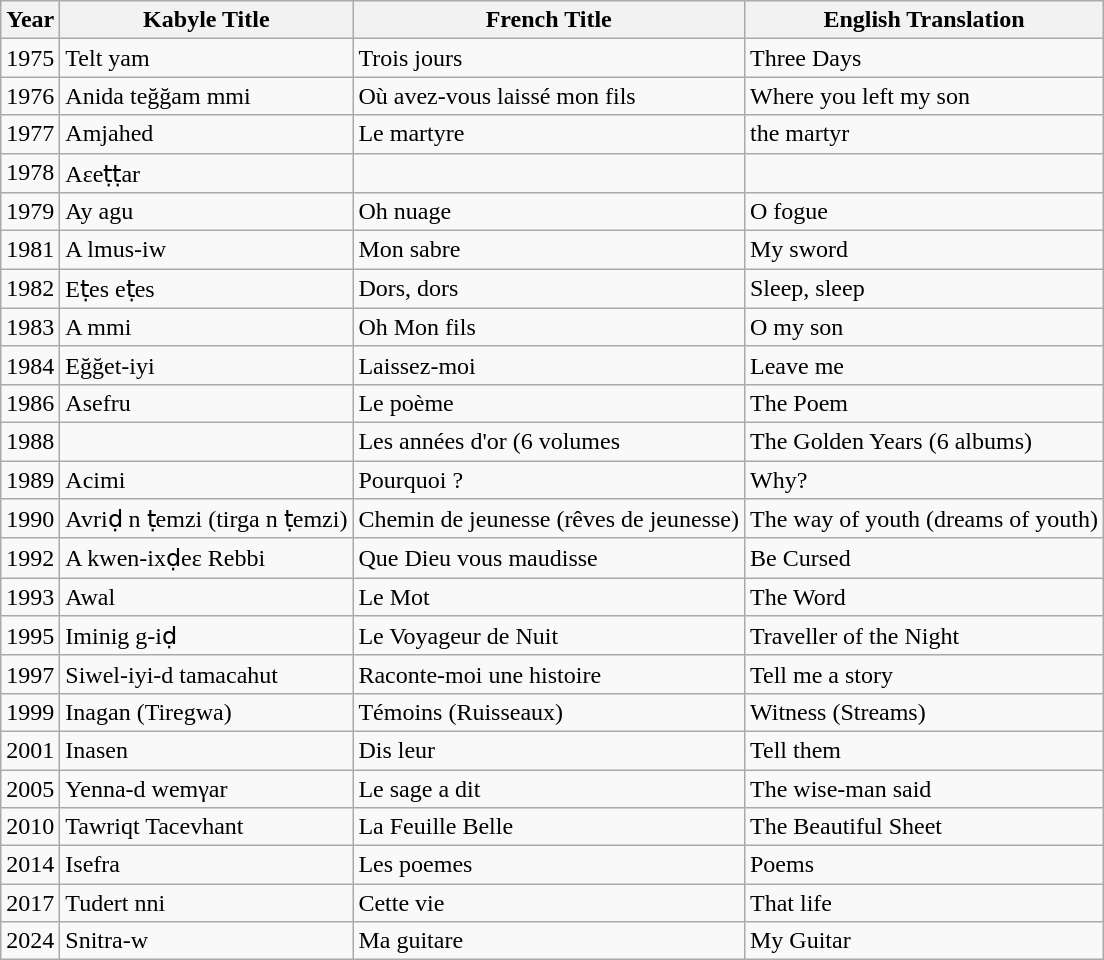<table class="wikitable">
<tr>
<th>Year</th>
<th>Kabyle Title</th>
<th>French Title</th>
<th>English Translation</th>
</tr>
<tr>
<td>1975</td>
<td>Telt yam</td>
<td>Trois jours</td>
<td>Three Days</td>
</tr>
<tr>
<td>1976</td>
<td>Anida teğğam mmi</td>
<td>Où avez-vous laissé mon fils</td>
<td>Where you left my son</td>
</tr>
<tr>
<td>1977</td>
<td>Amjahed</td>
<td>Le martyre</td>
<td>the martyr</td>
</tr>
<tr>
<td>1978</td>
<td>Aεeṭṭar</td>
<td></td>
<td></td>
</tr>
<tr>
<td>1979</td>
<td>Ay agu</td>
<td>Oh nuage</td>
<td>O fogue</td>
</tr>
<tr>
<td>1981</td>
<td>A lmus-iw</td>
<td>Mon sabre</td>
<td>My sword</td>
</tr>
<tr>
<td>1982</td>
<td>Eṭes eṭes</td>
<td>Dors, dors</td>
<td>Sleep, sleep</td>
</tr>
<tr>
<td>1983</td>
<td>A mmi</td>
<td>Oh Mon fils</td>
<td>O my son</td>
</tr>
<tr>
<td>1984</td>
<td>Eğğet-iyi</td>
<td>Laissez-moi</td>
<td>Leave me</td>
</tr>
<tr>
<td>1986</td>
<td>Asefru</td>
<td>Le poème</td>
<td>The Poem</td>
</tr>
<tr>
<td>1988</td>
<td></td>
<td>Les années d'or (6 volumes</td>
<td>The Golden Years (6 albums)</td>
</tr>
<tr>
<td>1989</td>
<td>Acimi</td>
<td>Pourquoi ?</td>
<td>Why?</td>
</tr>
<tr>
<td>1990</td>
<td>Avriḍ n ṭemzi (tirga n ṭemzi)</td>
<td>Chemin de jeunesse (rêves de jeunesse)</td>
<td>The way of youth (dreams of youth)</td>
</tr>
<tr>
<td>1992</td>
<td>A kwen-ixḍeε Rebbi</td>
<td>Que Dieu vous maudisse</td>
<td>Be Cursed</td>
</tr>
<tr>
<td>1993</td>
<td>Awal</td>
<td>Le Mot</td>
<td>The Word</td>
</tr>
<tr>
<td>1995</td>
<td>Iminig g-iḍ</td>
<td>Le Voyageur de Nuit</td>
<td>Traveller of the Night</td>
</tr>
<tr>
<td>1997</td>
<td>Siwel-iyi-d tamacahut</td>
<td>Raconte-moi une histoire</td>
<td>Tell me a story</td>
</tr>
<tr>
<td>1999</td>
<td>Inagan (Tiregwa)</td>
<td>Témoins (Ruisseaux)</td>
<td>Witness (Streams)</td>
</tr>
<tr>
<td>2001</td>
<td>Inasen</td>
<td>Dis leur</td>
<td>Tell them</td>
</tr>
<tr>
<td>2005</td>
<td>Yenna-d wemγar</td>
<td>Le sage a dit</td>
<td>The wise-man said</td>
</tr>
<tr>
<td>2010</td>
<td>Tawriqt Tacevhant</td>
<td>La Feuille Belle</td>
<td>The Beautiful Sheet</td>
</tr>
<tr>
<td>2014</td>
<td>Isefra</td>
<td>Les poemes</td>
<td>Poems</td>
</tr>
<tr>
<td>2017</td>
<td>Tudert nni</td>
<td>Cette vie</td>
<td>That life</td>
</tr>
<tr>
<td>2024</td>
<td>Snitra-w</td>
<td>Ma guitare</td>
<td>My Guitar</td>
</tr>
</table>
